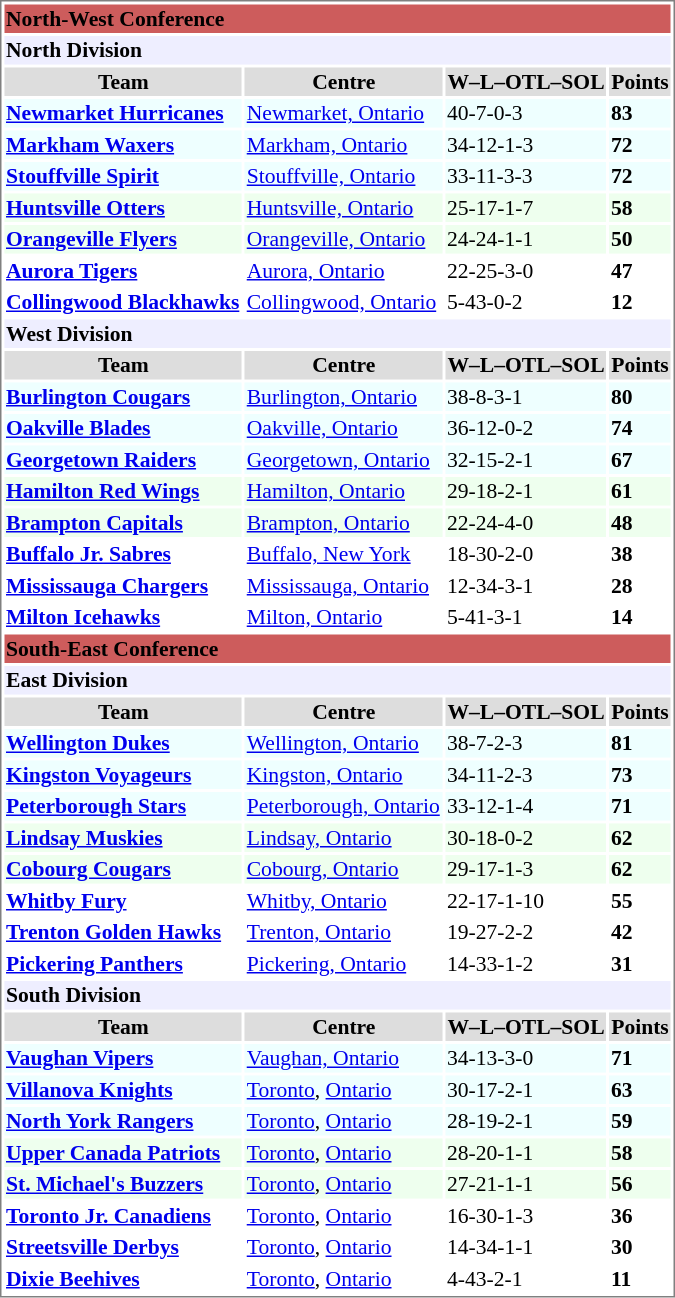<table cellpadding="0">
<tr align="left" style="vertical-align: top">
<td></td>
<td><br><table cellpadding="1" width="450px" style="font-size: 90%; border: 1px solid gray;">
<tr bgcolor="#CD5C5C">
<td colspan="4"><strong>North-West Conference</strong></td>
</tr>
<tr bgcolor="#eeeeff">
<td colspan="4"><strong>North Division</strong></td>
</tr>
<tr>
<th style="background: #DDDDDD;">Team</th>
<th style="background: #DDDDDD;">Centre</th>
<th style="background: #DDDDDD;">W–L–OTL–SOL</th>
<th style="background: #DDDDDD;">Points</th>
</tr>
<tr bgcolor="#eeffff">
<td><strong><a href='#'>Newmarket Hurricanes</a></strong></td>
<td><a href='#'>Newmarket, Ontario</a></td>
<td>40-7-0-3</td>
<td><strong>83</strong></td>
</tr>
<tr bgcolor="#eeffff">
<td><strong><a href='#'>Markham Waxers</a></strong></td>
<td><a href='#'>Markham, Ontario</a></td>
<td>34-12-1-3</td>
<td><strong>72</strong></td>
</tr>
<tr bgcolor="#eeffff">
<td><strong><a href='#'>Stouffville Spirit</a></strong></td>
<td><a href='#'>Stouffville, Ontario</a></td>
<td>33-11-3-3</td>
<td><strong>72</strong></td>
</tr>
<tr bgcolor="#eeffee">
<td><strong><a href='#'>Huntsville Otters</a></strong></td>
<td><a href='#'>Huntsville, Ontario</a></td>
<td>25-17-1-7</td>
<td><strong>58</strong></td>
</tr>
<tr bgcolor="#eeffee">
<td><strong><a href='#'>Orangeville Flyers</a></strong></td>
<td><a href='#'>Orangeville, Ontario</a></td>
<td>24-24-1-1</td>
<td><strong>50</strong></td>
</tr>
<tr>
<td><strong><a href='#'>Aurora Tigers</a></strong></td>
<td><a href='#'>Aurora, Ontario</a></td>
<td>22-25-3-0</td>
<td><strong>47</strong></td>
</tr>
<tr>
<td><strong><a href='#'>Collingwood Blackhawks</a></strong></td>
<td><a href='#'>Collingwood, Ontario</a></td>
<td>5-43-0-2</td>
<td><strong>12</strong></td>
</tr>
<tr bgcolor="#eeeeff">
<td colspan="4"><strong>West Division</strong></td>
</tr>
<tr>
<th style="background: #DDDDDD;">Team</th>
<th style="background: #DDDDDD;">Centre</th>
<th style="background: #DDDDDD;">W–L–OTL–SOL</th>
<th style="background: #DDDDDD;">Points</th>
</tr>
<tr bgcolor="#eeffff">
<td><strong><a href='#'>Burlington Cougars</a></strong></td>
<td><a href='#'>Burlington, Ontario</a></td>
<td>38-8-3-1</td>
<td><strong>80</strong></td>
</tr>
<tr bgcolor="#eeffff">
<td><strong><a href='#'>Oakville Blades</a></strong></td>
<td><a href='#'>Oakville, Ontario</a></td>
<td>36-12-0-2</td>
<td><strong>74</strong></td>
</tr>
<tr bgcolor="#eeffff">
<td><strong><a href='#'>Georgetown Raiders</a></strong></td>
<td><a href='#'>Georgetown, Ontario</a></td>
<td>32-15-2-1</td>
<td><strong>67</strong></td>
</tr>
<tr bgcolor="#eeffee">
<td><strong><a href='#'>Hamilton Red Wings</a></strong></td>
<td><a href='#'>Hamilton, Ontario</a></td>
<td>29-18-2-1</td>
<td><strong>61</strong></td>
</tr>
<tr bgcolor="#eeffee">
<td><strong><a href='#'>Brampton Capitals</a></strong></td>
<td><a href='#'>Brampton, Ontario</a></td>
<td>22-24-4-0</td>
<td><strong>48</strong></td>
</tr>
<tr>
<td><strong><a href='#'>Buffalo Jr. Sabres</a></strong></td>
<td><a href='#'>Buffalo, New York</a></td>
<td>18-30-2-0</td>
<td><strong>38</strong></td>
</tr>
<tr>
<td><strong><a href='#'>Mississauga Chargers</a></strong></td>
<td><a href='#'>Mississauga, Ontario</a></td>
<td>12-34-3-1</td>
<td><strong>28</strong></td>
</tr>
<tr>
<td><strong><a href='#'>Milton Icehawks</a></strong></td>
<td><a href='#'>Milton, Ontario</a></td>
<td>5-41-3-1</td>
<td><strong>14</strong></td>
</tr>
<tr bgcolor="#CD5C5C">
<td colspan="4"><strong>South-East Conference</strong></td>
</tr>
<tr bgcolor="#eeeeff">
<td colspan="4"><strong>East Division</strong></td>
</tr>
<tr>
<th style="background: #DDDDDD;">Team</th>
<th style="background: #DDDDDD;">Centre</th>
<th style="background: #DDDDDD;">W–L–OTL–SOL</th>
<th style="background: #DDDDDD;">Points</th>
</tr>
<tr bgcolor="#eeffff">
<td><strong><a href='#'>Wellington Dukes</a></strong></td>
<td><a href='#'>Wellington, Ontario</a></td>
<td>38-7-2-3</td>
<td><strong>81</strong></td>
</tr>
<tr bgcolor="#eeffff">
<td><strong><a href='#'>Kingston Voyageurs</a></strong></td>
<td><a href='#'>Kingston, Ontario</a></td>
<td>34-11-2-3</td>
<td><strong>73</strong></td>
</tr>
<tr bgcolor="#eeffff">
<td><strong><a href='#'>Peterborough Stars</a></strong></td>
<td><a href='#'>Peterborough, Ontario</a></td>
<td>33-12-1-4</td>
<td><strong>71</strong></td>
</tr>
<tr bgcolor="#eeffee">
<td><strong><a href='#'>Lindsay Muskies</a></strong></td>
<td><a href='#'>Lindsay, Ontario</a></td>
<td>30-18-0-2</td>
<td><strong>62</strong></td>
</tr>
<tr bgcolor="#eeffee">
<td><strong><a href='#'>Cobourg Cougars</a></strong></td>
<td><a href='#'>Cobourg, Ontario</a></td>
<td>29-17-1-3</td>
<td><strong>62</strong></td>
</tr>
<tr>
<td><strong><a href='#'>Whitby Fury</a></strong></td>
<td><a href='#'>Whitby, Ontario</a></td>
<td>22-17-1-10</td>
<td><strong>55</strong></td>
</tr>
<tr>
<td><strong><a href='#'>Trenton Golden Hawks</a></strong></td>
<td><a href='#'>Trenton, Ontario</a></td>
<td>19-27-2-2</td>
<td><strong>42</strong></td>
</tr>
<tr>
<td><strong><a href='#'>Pickering Panthers</a></strong></td>
<td><a href='#'>Pickering, Ontario</a></td>
<td>14-33-1-2</td>
<td><strong>31</strong></td>
</tr>
<tr bgcolor="#eeeeff">
<td colspan="4"><strong>South Division</strong></td>
</tr>
<tr>
<th style="background: #DDDDDD;">Team</th>
<th style="background: #DDDDDD;">Centre</th>
<th style="background: #DDDDDD;">W–L–OTL–SOL</th>
<th style="background: #DDDDDD;">Points</th>
</tr>
<tr bgcolor="#eeffff">
<td><strong><a href='#'>Vaughan Vipers</a></strong></td>
<td><a href='#'>Vaughan, Ontario</a></td>
<td>34-13-3-0</td>
<td><strong>71</strong></td>
</tr>
<tr bgcolor="#eeffff">
<td><strong><a href='#'>Villanova Knights</a></strong></td>
<td><a href='#'>Toronto</a>, <a href='#'>Ontario</a></td>
<td>30-17-2-1</td>
<td><strong>63</strong></td>
</tr>
<tr bgcolor="#eeffff">
<td><strong><a href='#'>North York Rangers</a></strong></td>
<td><a href='#'>Toronto</a>, <a href='#'>Ontario</a></td>
<td>28-19-2-1</td>
<td><strong>59</strong></td>
</tr>
<tr bgcolor="#eeffee">
<td><strong><a href='#'>Upper Canada Patriots</a></strong></td>
<td><a href='#'>Toronto</a>, <a href='#'>Ontario</a></td>
<td>28-20-1-1</td>
<td><strong>58</strong></td>
</tr>
<tr bgcolor="#eeffee">
<td><strong><a href='#'>St. Michael's Buzzers</a></strong></td>
<td><a href='#'>Toronto</a>, <a href='#'>Ontario</a></td>
<td>27-21-1-1</td>
<td><strong>56</strong></td>
</tr>
<tr>
<td><strong><a href='#'>Toronto Jr. Canadiens</a></strong></td>
<td><a href='#'>Toronto</a>, <a href='#'>Ontario</a></td>
<td>16-30-1-3</td>
<td><strong>36</strong></td>
</tr>
<tr>
<td><strong><a href='#'>Streetsville Derbys</a></strong></td>
<td><a href='#'>Toronto</a>, <a href='#'>Ontario</a></td>
<td>14-34-1-1</td>
<td><strong>30</strong></td>
</tr>
<tr>
<td><strong><a href='#'>Dixie Beehives</a></strong></td>
<td><a href='#'>Toronto</a>, <a href='#'>Ontario</a></td>
<td>4-43-2-1</td>
<td><strong>11</strong></td>
</tr>
</table>
</td>
</tr>
</table>
